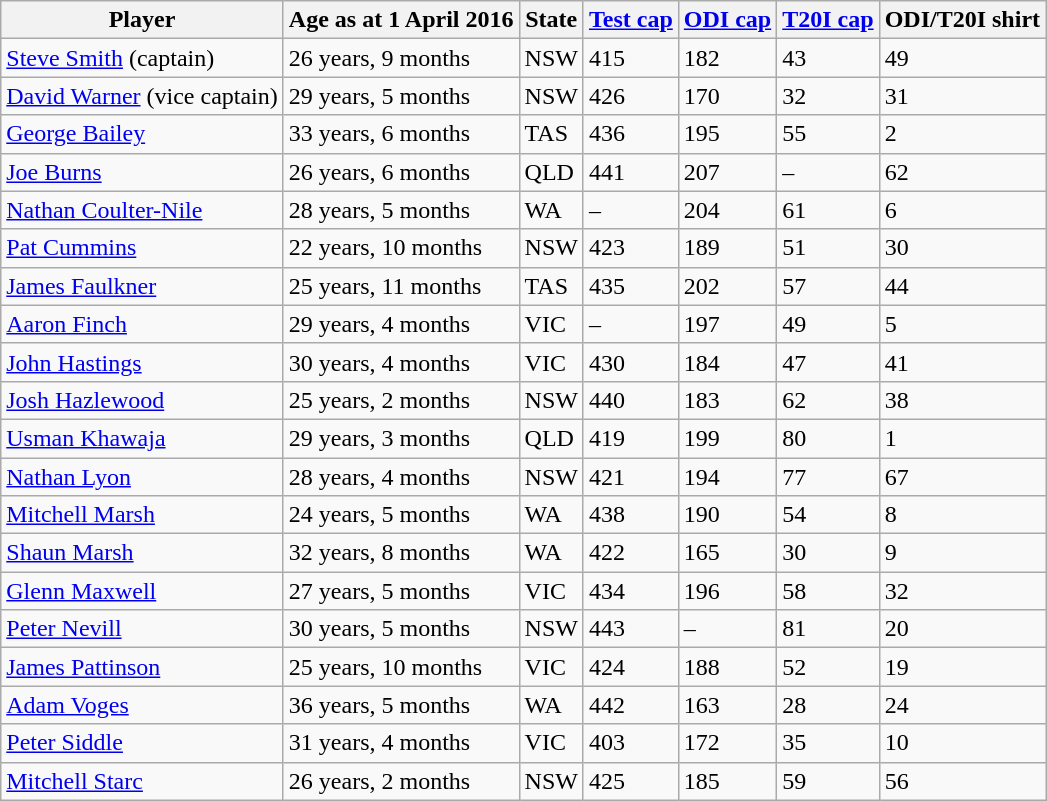<table class="wikitable sortable">
<tr>
<th>Player</th>
<th>Age as at 1 April 2016</th>
<th>State</th>
<th><a href='#'>Test cap</a></th>
<th><a href='#'>ODI cap</a></th>
<th><a href='#'>T20I cap</a></th>
<th>ODI/T20I shirt</th>
</tr>
<tr>
<td><a href='#'>Steve Smith</a> (captain)</td>
<td>26 years, 9 months</td>
<td>NSW</td>
<td>415</td>
<td>182</td>
<td>43</td>
<td>49</td>
</tr>
<tr>
<td><a href='#'>David Warner</a> (vice captain)</td>
<td>29 years, 5 months</td>
<td>NSW</td>
<td>426</td>
<td>170</td>
<td>32</td>
<td>31</td>
</tr>
<tr>
<td><a href='#'>George Bailey</a></td>
<td>33 years, 6 months</td>
<td>TAS</td>
<td>436</td>
<td>195</td>
<td>55</td>
<td>2</td>
</tr>
<tr>
<td><a href='#'>Joe Burns</a></td>
<td>26 years, 6 months</td>
<td>QLD</td>
<td>441</td>
<td>207</td>
<td>–</td>
<td>62</td>
</tr>
<tr>
<td><a href='#'>Nathan Coulter-Nile</a></td>
<td>28 years, 5 months</td>
<td>WA</td>
<td>–</td>
<td>204</td>
<td>61</td>
<td>6</td>
</tr>
<tr>
<td><a href='#'>Pat Cummins</a></td>
<td>22 years, 10 months</td>
<td>NSW</td>
<td>423</td>
<td>189</td>
<td>51</td>
<td>30</td>
</tr>
<tr>
<td><a href='#'>James Faulkner</a></td>
<td>25 years, 11 months</td>
<td>TAS</td>
<td>435</td>
<td>202</td>
<td>57</td>
<td>44</td>
</tr>
<tr>
<td><a href='#'>Aaron Finch</a></td>
<td>29 years, 4 months</td>
<td>VIC</td>
<td>–</td>
<td>197</td>
<td>49</td>
<td>5</td>
</tr>
<tr>
<td><a href='#'>John Hastings</a></td>
<td>30 years, 4 months</td>
<td>VIC</td>
<td>430</td>
<td>184</td>
<td>47</td>
<td>41</td>
</tr>
<tr>
<td><a href='#'>Josh Hazlewood</a></td>
<td>25 years, 2 months</td>
<td>NSW</td>
<td>440</td>
<td>183</td>
<td>62</td>
<td>38</td>
</tr>
<tr>
<td><a href='#'>Usman Khawaja</a></td>
<td>29 years, 3 months</td>
<td>QLD</td>
<td>419</td>
<td>199</td>
<td>80</td>
<td>1</td>
</tr>
<tr>
<td><a href='#'>Nathan Lyon</a></td>
<td>28 years, 4 months</td>
<td>NSW</td>
<td>421</td>
<td>194</td>
<td>77</td>
<td>67</td>
</tr>
<tr>
<td><a href='#'>Mitchell Marsh</a></td>
<td>24 years, 5 months</td>
<td>WA</td>
<td>438</td>
<td>190</td>
<td>54</td>
<td>8</td>
</tr>
<tr>
<td><a href='#'>Shaun Marsh</a></td>
<td>32 years, 8 months</td>
<td>WA</td>
<td>422</td>
<td>165</td>
<td>30</td>
<td>9</td>
</tr>
<tr>
<td><a href='#'>Glenn Maxwell</a></td>
<td>27 years, 5 months</td>
<td>VIC</td>
<td>434</td>
<td>196</td>
<td>58</td>
<td>32</td>
</tr>
<tr>
<td><a href='#'>Peter Nevill</a></td>
<td>30 years, 5 months</td>
<td>NSW</td>
<td>443</td>
<td>–</td>
<td>81</td>
<td>20</td>
</tr>
<tr>
<td><a href='#'>James Pattinson</a></td>
<td>25 years, 10 months</td>
<td>VIC</td>
<td>424</td>
<td>188</td>
<td>52</td>
<td>19</td>
</tr>
<tr>
<td><a href='#'>Adam Voges</a></td>
<td>36 years, 5 months</td>
<td>WA</td>
<td>442</td>
<td>163</td>
<td>28</td>
<td>24</td>
</tr>
<tr>
<td><a href='#'>Peter Siddle</a></td>
<td>31 years, 4 months</td>
<td>VIC</td>
<td>403</td>
<td>172</td>
<td>35</td>
<td>10</td>
</tr>
<tr>
<td><a href='#'>Mitchell Starc</a></td>
<td>26 years, 2 months</td>
<td>NSW</td>
<td>425</td>
<td>185</td>
<td>59</td>
<td>56</td>
</tr>
</table>
